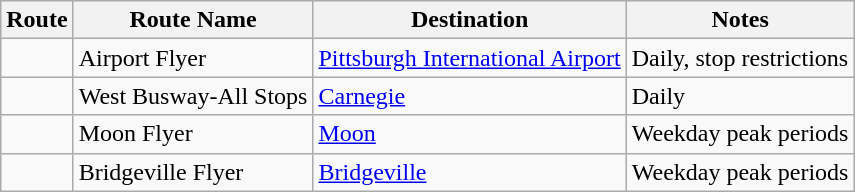<table class="wikitable">
<tr>
<th>Route</th>
<th>Route Name</th>
<th>Destination</th>
<th>Notes</th>
</tr>
<tr>
<td></td>
<td>Airport Flyer</td>
<td><a href='#'>Pittsburgh International Airport</a></td>
<td>Daily, stop restrictions</td>
</tr>
<tr>
<td></td>
<td>West Busway-All Stops</td>
<td><a href='#'>Carnegie</a></td>
<td>Daily</td>
</tr>
<tr>
<td></td>
<td>Moon Flyer</td>
<td><a href='#'>Moon</a></td>
<td>Weekday peak periods</td>
</tr>
<tr>
<td></td>
<td>Bridgeville Flyer</td>
<td><a href='#'>Bridgeville</a></td>
<td>Weekday peak periods</td>
</tr>
</table>
